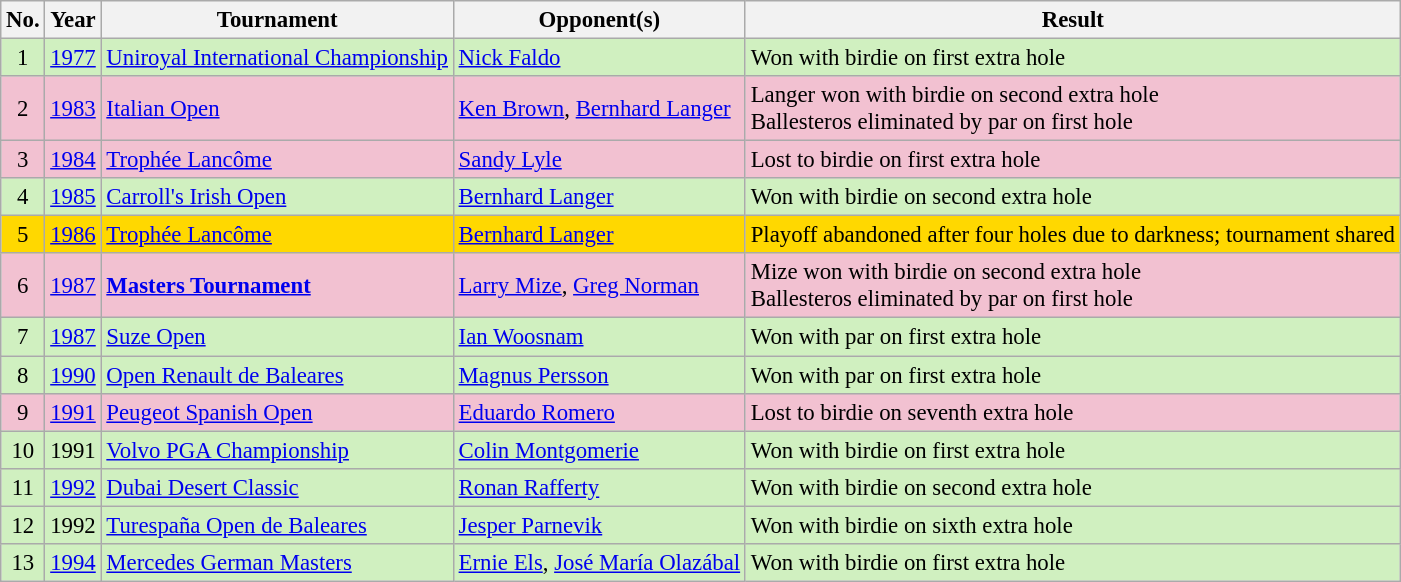<table class="wikitable" style="font-size:95%;">
<tr>
<th>No.</th>
<th>Year</th>
<th>Tournament</th>
<th>Opponent(s)</th>
<th>Result</th>
</tr>
<tr style="background:#D0F0C0;">
<td align=center>1</td>
<td><a href='#'>1977</a></td>
<td><a href='#'>Uniroyal International Championship</a></td>
<td> <a href='#'>Nick Faldo</a></td>
<td>Won with birdie on first extra hole</td>
</tr>
<tr style="background:#F2C1D1;">
<td align=center>2</td>
<td><a href='#'>1983</a></td>
<td><a href='#'>Italian Open</a></td>
<td> <a href='#'>Ken Brown</a>,  <a href='#'>Bernhard Langer</a></td>
<td>Langer won with birdie on second extra hole<br>Ballesteros eliminated by par on first hole</td>
</tr>
<tr style="background:#F2C1D1;">
<td align=center>3</td>
<td><a href='#'>1984</a></td>
<td><a href='#'>Trophée Lancôme</a></td>
<td> <a href='#'>Sandy Lyle</a></td>
<td>Lost to birdie on first extra hole</td>
</tr>
<tr style="background:#D0F0C0;">
<td align=center>4</td>
<td><a href='#'>1985</a></td>
<td><a href='#'>Carroll's Irish Open</a></td>
<td> <a href='#'>Bernhard Langer</a></td>
<td>Won with birdie on second extra hole</td>
</tr>
<tr style="background:#FFD800;">
<td align=center>5</td>
<td><a href='#'>1986</a></td>
<td><a href='#'>Trophée Lancôme</a></td>
<td> <a href='#'>Bernhard Langer</a></td>
<td>Playoff abandoned after four holes due to darkness; tournament shared</td>
</tr>
<tr style="background:#F2C1D1;">
<td align=center>6</td>
<td><a href='#'>1987</a></td>
<td><strong><a href='#'>Masters Tournament</a></strong></td>
<td> <a href='#'>Larry Mize</a>,  <a href='#'>Greg Norman</a></td>
<td>Mize won with birdie on second extra hole<br>Ballesteros eliminated by par on first hole</td>
</tr>
<tr style="background:#D0F0C0;">
<td align=center>7</td>
<td><a href='#'>1987</a></td>
<td><a href='#'>Suze Open</a></td>
<td> <a href='#'>Ian Woosnam</a></td>
<td>Won with par on first extra hole</td>
</tr>
<tr style="background:#D0F0C0;">
<td align=center>8</td>
<td><a href='#'>1990</a></td>
<td><a href='#'>Open Renault de Baleares</a></td>
<td> <a href='#'>Magnus Persson</a></td>
<td>Won with par on first extra hole</td>
</tr>
<tr style="background:#F2C1D1;">
<td align=center>9</td>
<td><a href='#'>1991</a></td>
<td><a href='#'>Peugeot Spanish Open</a></td>
<td> <a href='#'>Eduardo Romero</a></td>
<td>Lost to birdie on seventh extra hole</td>
</tr>
<tr style="background:#D0F0C0;">
<td align=center>10</td>
<td>1991</td>
<td><a href='#'>Volvo PGA Championship</a></td>
<td> <a href='#'>Colin Montgomerie</a></td>
<td>Won with birdie on first extra hole</td>
</tr>
<tr style="background:#D0F0C0;">
<td align=center>11</td>
<td><a href='#'>1992</a></td>
<td><a href='#'>Dubai Desert Classic</a></td>
<td> <a href='#'>Ronan Rafferty</a></td>
<td>Won with birdie on second extra hole</td>
</tr>
<tr style="background:#D0F0C0;">
<td align=center>12</td>
<td>1992</td>
<td><a href='#'>Turespaña Open de Baleares</a></td>
<td> <a href='#'>Jesper Parnevik</a></td>
<td>Won with birdie on sixth extra hole</td>
</tr>
<tr style="background:#D0F0C0;">
<td align=center>13</td>
<td><a href='#'>1994</a></td>
<td><a href='#'>Mercedes German Masters</a></td>
<td> <a href='#'>Ernie Els</a>,  <a href='#'>José María Olazábal</a></td>
<td>Won with birdie on first extra hole</td>
</tr>
</table>
